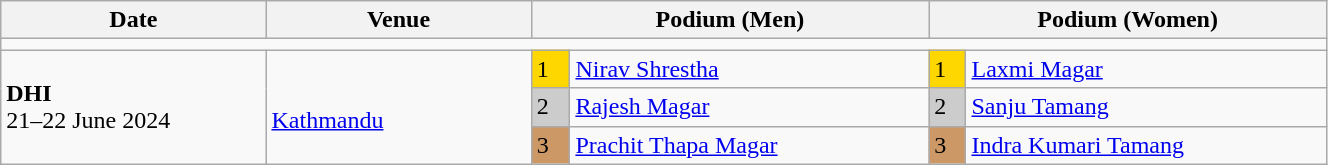<table class="wikitable" width=70%>
<tr>
<th>Date</th>
<th width=20%>Venue</th>
<th colspan=2 width=30%>Podium (Men)</th>
<th colspan=2 width=30%>Podium (Women)</th>
</tr>
<tr>
<td colspan=6></td>
</tr>
<tr>
<td rowspan=3><strong>DHI</strong> <br> 21–22 June 2024</td>
<td rowspan=3><br><a href='#'>Kathmandu</a></td>
<td bgcolor=FFD700>1</td>
<td><a href='#'>Nirav Shrestha</a></td>
<td bgcolor=FFD700>1</td>
<td><a href='#'>Laxmi Magar</a></td>
</tr>
<tr>
<td bgcolor=CCCCCC>2</td>
<td><a href='#'>Rajesh Magar</a></td>
<td bgcolor=CCCCCC>2</td>
<td><a href='#'>Sanju Tamang</a></td>
</tr>
<tr>
<td bgcolor=CC9966>3</td>
<td><a href='#'>Prachit Thapa Magar</a></td>
<td bgcolor=CC9966>3</td>
<td><a href='#'>Indra Kumari Tamang</a></td>
</tr>
</table>
